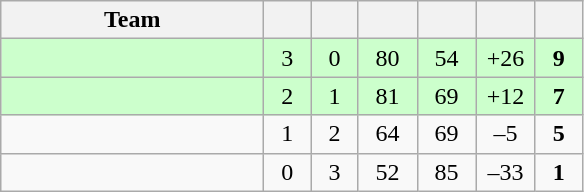<table class="wikitable" style="text-align:center;">
<tr>
<th style="width:10.5em;">Team</th>
<th style="width:1.5em;"></th>
<th style="width:1.5em;"></th>
<th style="width:2.0em;"></th>
<th style="width:2.0em;"></th>
<th style="width:2.0em;"></th>
<th style="width:1.5em;"></th>
</tr>
<tr bgcolor="#cfc">
<td align="left"></td>
<td>3</td>
<td>0</td>
<td>80</td>
<td>54</td>
<td>+26</td>
<td><strong>9</strong></td>
</tr>
<tr bgcolor="#cfc">
<td align="left"></td>
<td>2</td>
<td>1</td>
<td>81</td>
<td>69</td>
<td>+12</td>
<td><strong>7</strong></td>
</tr>
<tr>
<td align="left"></td>
<td>1</td>
<td>2</td>
<td>64</td>
<td>69</td>
<td>–5</td>
<td><strong>5</strong></td>
</tr>
<tr>
<td align="left"></td>
<td>0</td>
<td>3</td>
<td>52</td>
<td>85</td>
<td>–33</td>
<td><strong>1</strong></td>
</tr>
</table>
